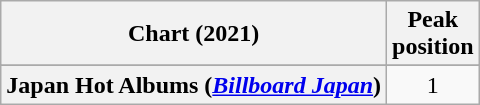<table class="wikitable sortable plainrowheaders">
<tr>
<th scope="col">Chart (2021)</th>
<th scope="col">Peak<br>position</th>
</tr>
<tr>
</tr>
<tr>
<th scope="row">Japan Hot Albums (<em><a href='#'>Billboard Japan</a></em>)</th>
<td align="center">1</td>
</tr>
</table>
